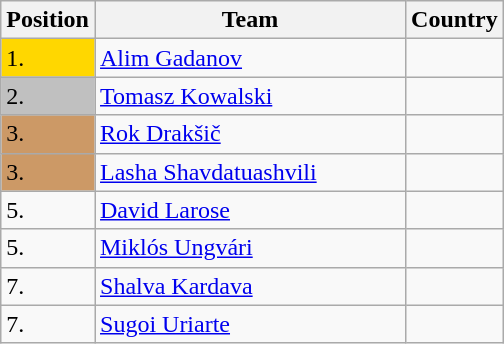<table class=wikitable>
<tr>
<th width=10>Position</th>
<th width=200>Team</th>
<th>Country</th>
</tr>
<tr>
<td bgcolor=gold>1.</td>
<td><a href='#'>Alim Gadanov</a></td>
<td></td>
</tr>
<tr>
<td bgcolor="silver">2.</td>
<td><a href='#'>Tomasz Kowalski</a></td>
<td></td>
</tr>
<tr>
<td bgcolor="CC9966">3.</td>
<td><a href='#'>Rok Drakšič</a></td>
<td></td>
</tr>
<tr>
<td bgcolor="CC9966">3.</td>
<td><a href='#'>Lasha Shavdatuashvili</a></td>
<td></td>
</tr>
<tr>
<td>5.</td>
<td><a href='#'>David Larose</a></td>
<td></td>
</tr>
<tr>
<td>5.</td>
<td><a href='#'>Miklós Ungvári</a></td>
<td></td>
</tr>
<tr>
<td>7.</td>
<td><a href='#'>Shalva Kardava</a></td>
<td></td>
</tr>
<tr>
<td>7.</td>
<td><a href='#'>Sugoi Uriarte</a></td>
<td></td>
</tr>
</table>
